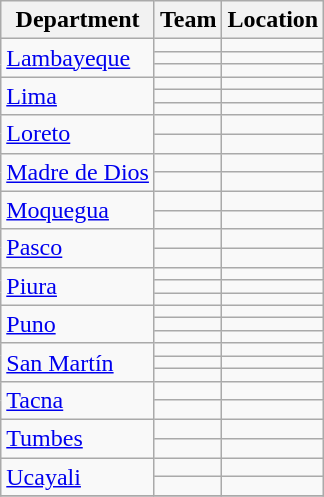<table class="wikitable">
<tr>
<th>Department</th>
<th>Team</th>
<th>Location</th>
</tr>
<tr>
<td rowspan="3"><a href='#'>Lambayeque</a></td>
<td></td>
<td></td>
</tr>
<tr>
<td></td>
<td></td>
</tr>
<tr>
<td></td>
<td></td>
</tr>
<tr>
<td rowspan="3"><a href='#'>Lima</a></td>
<td></td>
<td></td>
</tr>
<tr>
<td></td>
<td></td>
</tr>
<tr>
<td></td>
<td></td>
</tr>
<tr>
<td rowspan="2"><a href='#'>Loreto</a></td>
<td></td>
<td></td>
</tr>
<tr>
<td></td>
<td></td>
</tr>
<tr>
<td rowspan="2"><a href='#'>Madre de Dios</a></td>
<td></td>
<td></td>
</tr>
<tr>
<td></td>
<td></td>
</tr>
<tr>
<td rowspan="2"><a href='#'>Moquegua</a></td>
<td></td>
<td></td>
</tr>
<tr>
<td></td>
<td></td>
</tr>
<tr>
<td rowspan="2"><a href='#'>Pasco</a></td>
<td></td>
<td></td>
</tr>
<tr>
<td></td>
<td></td>
</tr>
<tr>
<td rowspan="3"><a href='#'>Piura</a></td>
<td></td>
<td></td>
</tr>
<tr>
<td></td>
<td></td>
</tr>
<tr>
<td></td>
<td></td>
</tr>
<tr>
<td rowspan="3"><a href='#'>Puno</a></td>
<td></td>
<td></td>
</tr>
<tr>
<td></td>
<td></td>
</tr>
<tr>
<td></td>
<td></td>
</tr>
<tr>
<td rowspan="3"><a href='#'>San Martín</a></td>
<td></td>
<td></td>
</tr>
<tr>
<td></td>
<td></td>
</tr>
<tr>
<td></td>
<td></td>
</tr>
<tr>
<td rowspan="2"><a href='#'>Tacna</a></td>
<td></td>
<td></td>
</tr>
<tr>
<td></td>
<td></td>
</tr>
<tr>
<td rowspan="2"><a href='#'>Tumbes</a></td>
<td></td>
<td></td>
</tr>
<tr>
<td></td>
<td></td>
</tr>
<tr>
<td rowspan="2"><a href='#'>Ucayali</a></td>
<td></td>
<td></td>
</tr>
<tr>
<td></td>
<td></td>
</tr>
<tr>
</tr>
</table>
